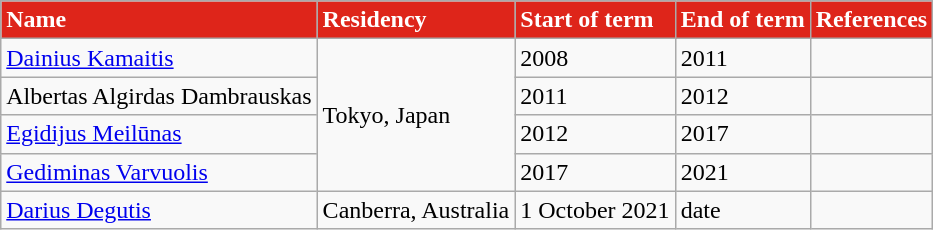<table border="1" class="wikitable">
<tr style="background-color:#de251a;color:white">
<td><strong>Name</strong></td>
<td><strong>Residency</strong></td>
<td><strong>Start of term</strong></td>
<td><strong>End of term</strong></td>
<td><strong>References</strong></td>
</tr>
<tr>
<td><a href='#'>Dainius Kamaitis</a></td>
<td rowspan=4>Tokyo, Japan</td>
<td>2008</td>
<td>2011</td>
<td></td>
</tr>
<tr>
<td>Albertas Algirdas Dambrauskas</td>
<td>2011</td>
<td>2012</td>
<td></td>
</tr>
<tr>
<td><a href='#'>Egidijus Meilūnas</a></td>
<td>2012</td>
<td>2017</td>
<td></td>
</tr>
<tr>
<td><a href='#'>Gediminas Varvuolis</a></td>
<td>2017</td>
<td>2021</td>
<td></td>
</tr>
<tr>
<td><a href='#'>Darius Degutis</a></td>
<td>Canberra, Australia</td>
<td>1 October 2021</td>
<td>date</td>
<td></td>
</tr>
</table>
